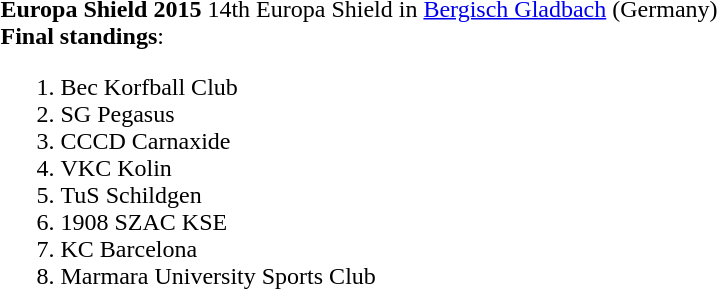<table>
<tr>
<td width="720" style="margin: 0 0 0 0" valig=top><br><strong>Europa Shield 2015</strong>
14th Europa Shield in <a href='#'>Bergisch Gladbach</a> (Germany)<br><strong>Final standings</strong>:<ol><li>Bec Korfball Club </li><li>SG Pegasus </li><li>CCCD Carnaxide </li><li>VKC Kolin </li><li>TuS Schildgen </li><li>1908 SZAC KSE </li><li>KC Barcelona </li><li>Marmara University Sports Club </li></ol></td>
</tr>
</table>
